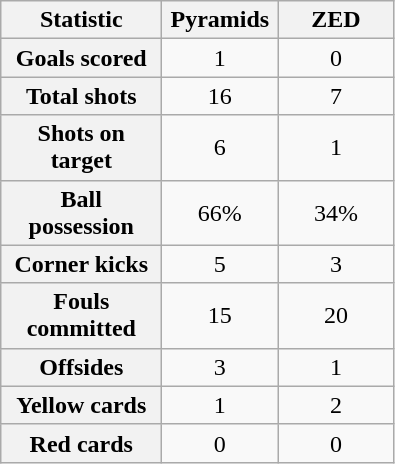<table class="wikitable plainrowheaders" style="text-align:center">
<tr>
<th scope="col" style="width:100px">Statistic</th>
<th scope="col" style="width:70px">Pyramids</th>
<th scope="col" style="width:70px">ZED</th>
</tr>
<tr>
<th scope=row>Goals scored</th>
<td>1</td>
<td>0</td>
</tr>
<tr>
<th scope=row>Total shots</th>
<td>16</td>
<td>7</td>
</tr>
<tr>
<th scope=row>Shots on target</th>
<td>6</td>
<td>1</td>
</tr>
<tr>
<th scope=row>Ball possession</th>
<td>66%</td>
<td>34%</td>
</tr>
<tr>
<th scope=row>Corner kicks</th>
<td>5</td>
<td>3</td>
</tr>
<tr>
<th scope=row>Fouls committed</th>
<td>15</td>
<td>20</td>
</tr>
<tr>
<th scope=row>Offsides</th>
<td>3</td>
<td>1</td>
</tr>
<tr>
<th scope=row>Yellow cards</th>
<td>1</td>
<td>2</td>
</tr>
<tr>
<th scope=row>Red cards</th>
<td>0</td>
<td>0</td>
</tr>
</table>
